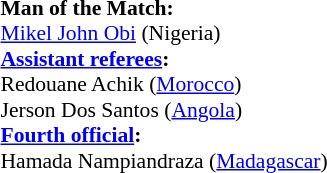<table width=50% style="font-size: 90%">
<tr>
<td><br><strong>Man of the Match:</strong>
<br><a href='#'>Mikel John Obi</a> (Nigeria)<br><strong><a href='#'>Assistant referees</a>:</strong>
<br>Redouane Achik (<a href='#'>Morocco</a>)
<br>Jerson Dos Santos (<a href='#'>Angola</a>)
<br><strong><a href='#'>Fourth official</a>:</strong>
<br>Hamada Nampiandraza (<a href='#'>Madagascar</a>)</td>
</tr>
</table>
